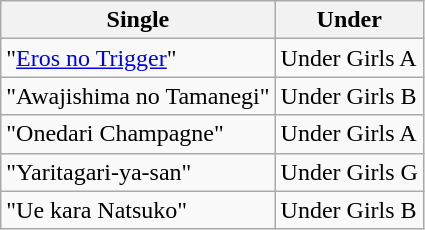<table class="wikitable">
<tr>
<th>Single</th>
<th>Under</th>
</tr>
<tr>
<td>"<a href='#'>Eros no Trigger</a>"</td>
<td>Under Girls A</td>
</tr>
<tr>
<td>"Awajishima no Tamanegi"</td>
<td>Under Girls B</td>
</tr>
<tr>
<td>"Onedari Champagne"</td>
<td>Under Girls A</td>
</tr>
<tr>
<td>"Yaritagari-ya-san"</td>
<td>Under Girls G</td>
</tr>
<tr>
<td>"Ue kara Natsuko"</td>
<td>Under Girls B</td>
</tr>
</table>
